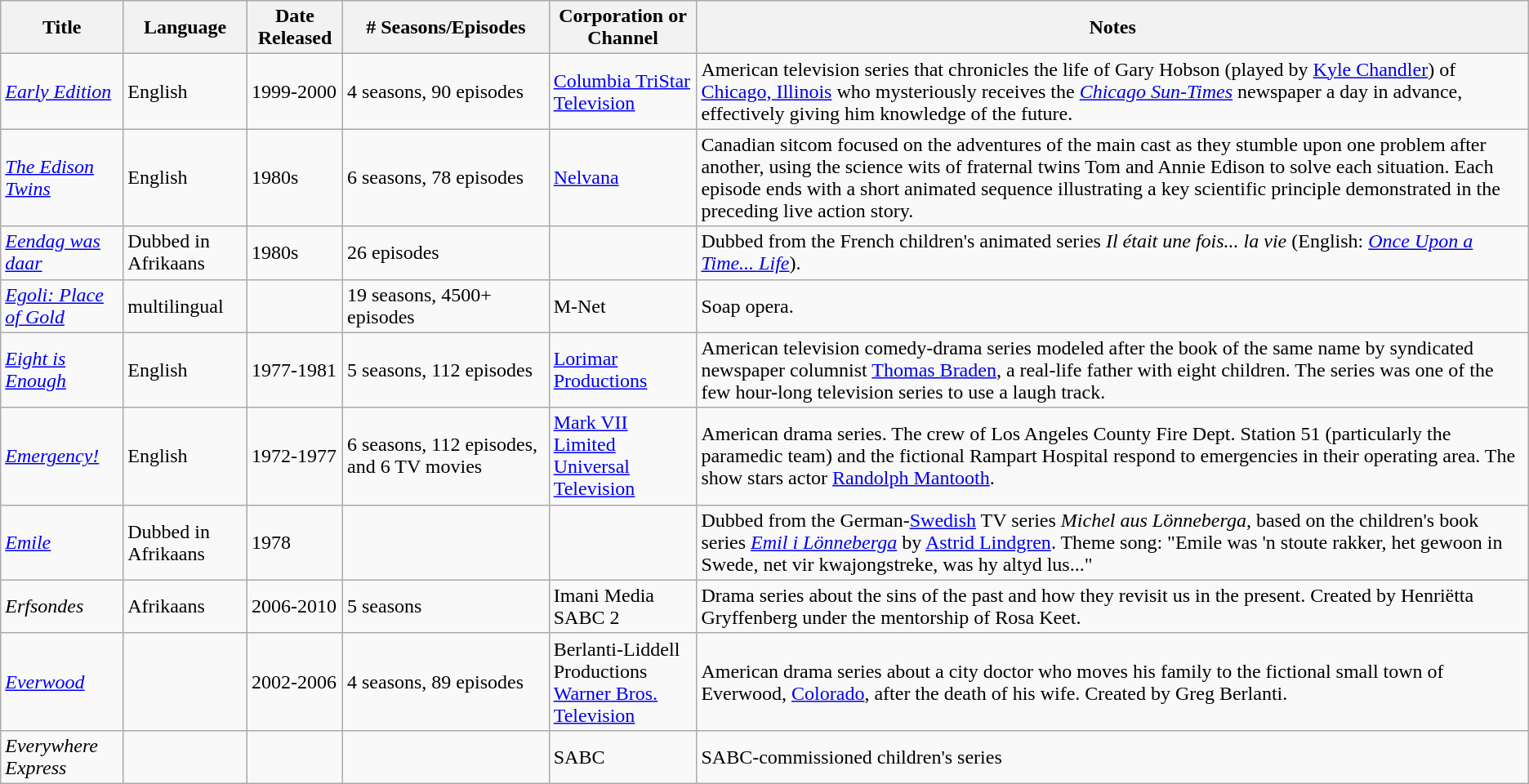<table class="wikitable">
<tr>
<th>Title</th>
<th>Language</th>
<th>Date Released</th>
<th># Seasons/Episodes</th>
<th>Corporation or Channel</th>
<th>Notes</th>
</tr>
<tr>
<td><em><a href='#'>Early Edition</a></em></td>
<td>English</td>
<td>1999-2000</td>
<td>4 seasons, 90 episodes</td>
<td><a href='#'>Columbia TriStar Television</a></td>
<td>American television series that chronicles the life of Gary Hobson (played by <a href='#'>Kyle Chandler</a>) of <a href='#'>Chicago, Illinois</a> who mysteriously receives the <em><a href='#'>Chicago Sun-Times</a></em> newspaper a day in advance, effectively giving him knowledge of the future.</td>
</tr>
<tr>
<td><em><a href='#'>The Edison Twins</a></em></td>
<td>English</td>
<td>1980s</td>
<td>6 seasons, 78 episodes</td>
<td><a href='#'>Nelvana</a></td>
<td>Canadian sitcom focused on the adventures of the main cast as they stumble upon one problem after another, using the science wits of fraternal twins Tom and Annie Edison to solve each situation. Each episode ends with a short animated sequence illustrating a key scientific principle demonstrated in the preceding live action story.</td>
</tr>
<tr>
<td><em><a href='#'>Eendag was daar</a></em></td>
<td>Dubbed in Afrikaans</td>
<td>1980s</td>
<td>26 episodes</td>
<td></td>
<td>Dubbed from the French children's animated series <em>Il était une fois... la vie</em> (English: <em><a href='#'>Once Upon a Time... Life</a></em>).</td>
</tr>
<tr>
<td><em><a href='#'>Egoli: Place of Gold</a></em></td>
<td>multilingual</td>
<td></td>
<td>19 seasons, 4500+ episodes</td>
<td>M-Net</td>
<td>Soap opera.</td>
</tr>
<tr>
<td><em><a href='#'>Eight is Enough</a></em></td>
<td>English</td>
<td>1977-1981</td>
<td>5 seasons, 112 episodes</td>
<td><a href='#'>Lorimar Productions</a></td>
<td>American television comedy-drama series modeled after the book of the same name by syndicated newspaper columnist <a href='#'>Thomas Braden</a>, a real-life father with eight children. The series was one of the few hour-long television series to use a laugh track.</td>
</tr>
<tr>
<td><em><a href='#'>Emergency!</a></em></td>
<td>English</td>
<td>1972-1977</td>
<td>6 seasons, 112 episodes, and 6 TV movies</td>
<td><a href='#'>Mark VII Limited</a><br><a href='#'>Universal Television</a></td>
<td>American drama series. The crew of Los Angeles County Fire Dept. Station 51 (particularly the paramedic team) and the fictional Rampart Hospital respond to emergencies in their operating area. The show stars actor <a href='#'>Randolph Mantooth</a>.</td>
</tr>
<tr>
<td><em><a href='#'>Emile</a></em></td>
<td>Dubbed in Afrikaans</td>
<td>1978</td>
<td></td>
<td></td>
<td>Dubbed from the German-<a href='#'>Swedish</a> TV series <em>Michel aus Lönneberga</em>, based on the children's book series <em><a href='#'>Emil i Lönneberga</a></em> by <a href='#'>Astrid Lindgren</a>. Theme song: "Emile was 'n stoute rakker, het gewoon in Swede, net vir kwajongstreke, was hy altyd lus..."</td>
</tr>
<tr>
<td><em>Erfsondes</em></td>
<td>Afrikaans</td>
<td>2006-2010</td>
<td>5 seasons</td>
<td>Imani Media<br>SABC 2</td>
<td>Drama series about the sins of the past and how they revisit us in the present. Created by Henriëtta Gryffenberg under the mentorship of Rosa Keet.</td>
</tr>
<tr>
<td><em><a href='#'>Everwood</a></em></td>
<td></td>
<td>2002-2006</td>
<td>4 seasons, 89 episodes</td>
<td>Berlanti-Liddell Productions<br><a href='#'>Warner Bros. Television</a></td>
<td>American drama series about a city doctor who moves his family to the fictional small town of Everwood, <a href='#'>Colorado</a>, after the death of his wife. Created by Greg Berlanti.</td>
</tr>
<tr>
<td><em>Everywhere Express</em></td>
<td></td>
<td></td>
<td></td>
<td>SABC</td>
<td>SABC-commissioned children's series</td>
</tr>
</table>
